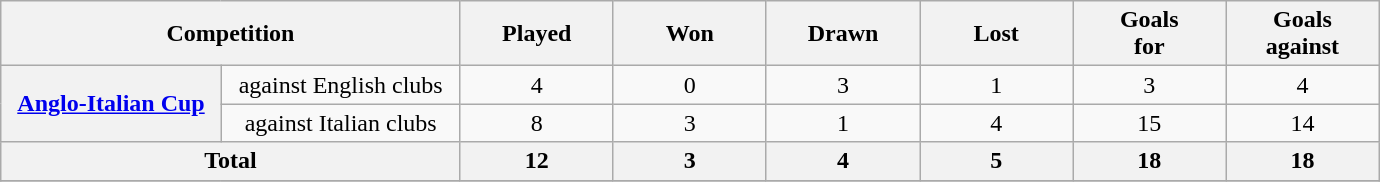<table class="wikitable sortable plainrowheaders">
<tr>
<th scope=col width=30% colspan=2>Competition</th>
<th scope=col width=10%>Played</th>
<th scope=col width=10%>Won</th>
<th scope=col width=10%>Drawn</th>
<th scope=col width=10%>Lost</th>
<th scope=col width=10%>Goals<br>for</th>
<th scope=col width=10%>Goals<br>against</th>
</tr>
<tr>
<th scope=row rowspan=2><a href='#'>Anglo-Italian Cup</a></th>
<td scope=row align=center>against English clubs</td>
<td align=center>4</td>
<td align=center>0</td>
<td align=center>3</td>
<td align=center>1</td>
<td align=center>3</td>
<td align=center>4</td>
</tr>
<tr>
<td scope=row align=center>against Italian clubs</td>
<td align=center>8</td>
<td align=center>3</td>
<td align=center>1</td>
<td align=center>4</td>
<td align=center>15</td>
<td align=center>14</td>
</tr>
<tr class="sortbottom">
<th scope=row colspan=2><strong>Total</strong></th>
<th align=center><strong>12</strong></th>
<th align=center><strong>3</strong></th>
<th align=center><strong>4</strong></th>
<th align=center><strong>5</strong></th>
<th align=center><strong>18</strong></th>
<th align=center><strong>18</strong></th>
</tr>
<tr>
</tr>
</table>
